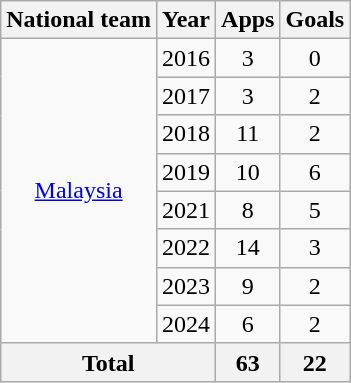<table class="wikitable" style="text-align:center">
<tr>
<th>National team</th>
<th>Year</th>
<th>Apps</th>
<th>Goals</th>
</tr>
<tr>
<td rowspan="8"><a href='#'>Malaysia</a></td>
<td>2016</td>
<td>3</td>
<td>0</td>
</tr>
<tr>
<td>2017</td>
<td>3</td>
<td>2</td>
</tr>
<tr>
<td>2018</td>
<td>11</td>
<td>2</td>
</tr>
<tr>
<td>2019</td>
<td>10</td>
<td>6</td>
</tr>
<tr>
<td>2021</td>
<td>8</td>
<td>5</td>
</tr>
<tr>
<td>2022</td>
<td>14</td>
<td>3</td>
</tr>
<tr>
<td>2023</td>
<td>9</td>
<td>2</td>
</tr>
<tr>
<td>2024</td>
<td>6</td>
<td>2</td>
</tr>
<tr>
<th colspan="2">Total</th>
<th>63</th>
<th>22</th>
</tr>
</table>
